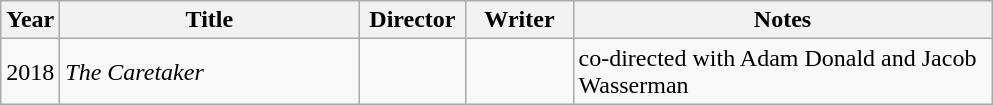<table class="wikitable">
<tr>
<th style="width:2em;">Year</th>
<th style="width:12em;">Title</th>
<th style="width:4em;">Director</th>
<th style="width:4em;">Writer</th>
<th style="width:17em;">Notes</th>
</tr>
<tr>
<td>2018</td>
<td><em>The Caretaker</em></td>
<td></td>
<td></td>
<td>co-directed with Adam Donald and Jacob Wasserman</td>
</tr>
</table>
